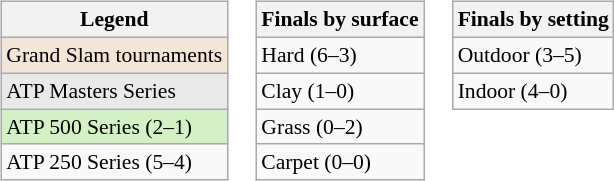<table>
<tr valign="top">
<td><br><table class=wikitable style=font-size:90%>
<tr>
<th>Legend</th>
</tr>
<tr style="background:#f3e6d7;">
<td>Grand Slam tournaments</td>
</tr>
<tr style="background:#e9e9e9;">
<td>ATP Masters Series</td>
</tr>
<tr style="background:#d4f1c5;">
<td>ATP 500 Series (2–1)</td>
</tr>
<tr>
<td>ATP 250 Series (5–4)</td>
</tr>
</table>
</td>
<td><br><table class=wikitable style=font-size:90%>
<tr>
<th>Finals by surface</th>
</tr>
<tr>
<td>Hard (6–3)</td>
</tr>
<tr>
<td>Clay (1–0)</td>
</tr>
<tr>
<td>Grass (0–2)</td>
</tr>
<tr>
<td>Carpet (0–0)</td>
</tr>
</table>
</td>
<td><br><table class=wikitable style=font-size:90%>
<tr>
<th>Finals by setting</th>
</tr>
<tr>
<td>Outdoor (3–5)</td>
</tr>
<tr>
<td>Indoor (4–0)</td>
</tr>
</table>
</td>
</tr>
</table>
